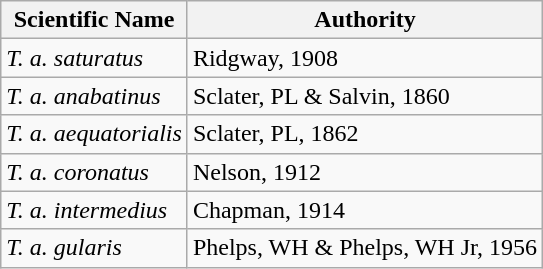<table class="wikitable">
<tr>
<th>Scientific Name</th>
<th>Authority</th>
</tr>
<tr>
<td><em>T. a. saturatus</em></td>
<td>Ridgway, 1908</td>
</tr>
<tr>
<td><em>T. a. anabatinus</em></td>
<td>Sclater, PL & Salvin, 1860</td>
</tr>
<tr>
<td><em>T. a. aequatorialis</em></td>
<td>Sclater, PL, 1862</td>
</tr>
<tr>
<td><em>T. a. coronatus</em></td>
<td>Nelson, 1912</td>
</tr>
<tr>
<td><em>T. a. intermedius</em></td>
<td>Chapman, 1914</td>
</tr>
<tr>
<td><em>T. a. gularis</em></td>
<td>Phelps, WH & Phelps, WH Jr, 1956</td>
</tr>
</table>
